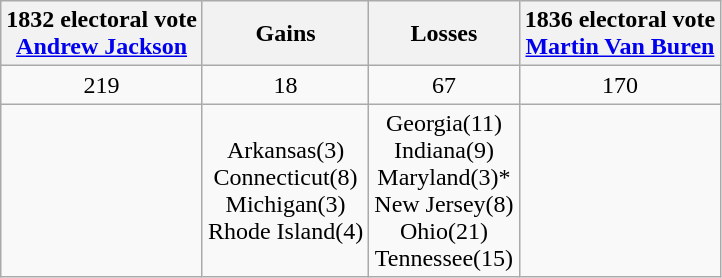<table class="wikitable" style="text-align:center">
<tr>
<th>1832 electoral vote<br><a href='#'>Andrew Jackson</a></th>
<th>Gains</th>
<th>Losses</th>
<th>1836 electoral vote<br><a href='#'>Martin Van Buren</a></th>
</tr>
<tr>
<td>219</td>
<td> 18</td>
<td> 67</td>
<td>170</td>
</tr>
<tr>
<td></td>
<td>Arkansas(3)<br>Connecticut(8)<br>Michigan(3)<br>Rhode Island(4)</td>
<td>Georgia(11)<br>Indiana(9)<br>Maryland(3)*<br>New Jersey(8)<br>Ohio(21)<br>Tennessee(15)</td>
<td></td>
</tr>
</table>
